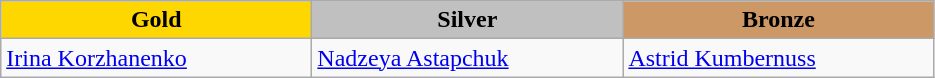<table class="wikitable" style="text-align:left">
<tr align="center">
<td width=200 bgcolor=gold><strong>Gold</strong></td>
<td width=200 bgcolor=silver><strong>Silver</strong></td>
<td width=200 bgcolor=CC9966><strong>Bronze</strong></td>
</tr>
<tr>
<td><a href='#'>Irina Korzhanenko</a><br><em></em></td>
<td><a href='#'>Nadzeya Astapchuk</a><br><em></em></td>
<td><a href='#'>Astrid Kumbernuss</a><br><em></em></td>
</tr>
</table>
